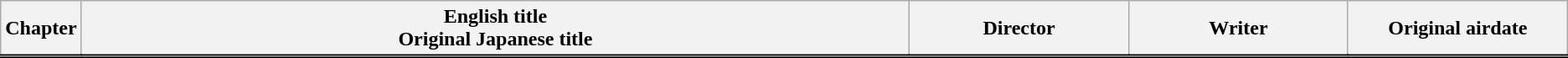<table class="wikitable">
<tr style="border-bottom: 3px solid #000000;">
<th style="width:1%;">Chapter</th>
<th>English title<br> Original Japanese title</th>
<th style="width:14%;">Director</th>
<th style="width:14%;">Writer</th>
<th style="width:14%;">Original airdate</th>
</tr>
<tr>
</tr>
</table>
